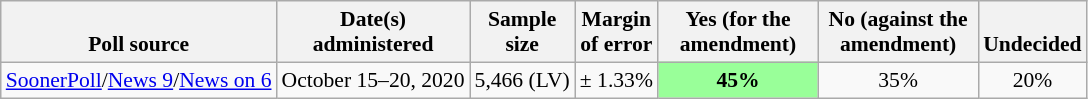<table class="wikitable" style="font-size:90%;text-align:center;">
<tr valign=bottom>
<th>Poll source</th>
<th>Date(s)<br>administered</th>
<th>Sample<br>size</th>
<th>Margin<br>of error</th>
<th style="width:100px;">Yes (for the amendment)</th>
<th style="width:100px;">No (against the amendment)</th>
<th>Undecided</th>
</tr>
<tr>
<td style="text-align:left;"><a href='#'>SoonerPoll</a>/<a href='#'>News 9</a>/<a href='#'>News on 6</a></td>
<td>October 15–20, 2020</td>
<td>5,466 (LV)</td>
<td>± 1.33%</td>
<td style="background: rgb(153, 255, 153);"><strong>45%</strong></td>
<td>35%</td>
<td>20%</td>
</tr>
</table>
